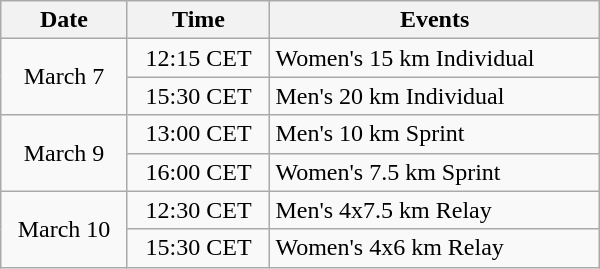<table class="wikitable" style="text-align: center" width="400">
<tr>
<th>Date</th>
<th>Time</th>
<th>Events</th>
</tr>
<tr>
<td rowspan=2>March 7</td>
<td>12:15 CET</td>
<td style="text-align: left">Women's 15 km Individual</td>
</tr>
<tr>
<td>15:30 CET</td>
<td style="text-align: left">Men's 20 km Individual</td>
</tr>
<tr>
<td rowspan=2>March 9</td>
<td>13:00 CET</td>
<td style="text-align: left">Men's 10 km Sprint</td>
</tr>
<tr>
<td>16:00 CET</td>
<td style="text-align: left">Women's 7.5 km Sprint</td>
</tr>
<tr>
<td rowspan=2>March 10</td>
<td>12:30 CET</td>
<td style="text-align: left">Men's 4x7.5 km Relay</td>
</tr>
<tr>
<td>15:30 CET</td>
<td style="text-align: left">Women's 4x6 km Relay</td>
</tr>
</table>
